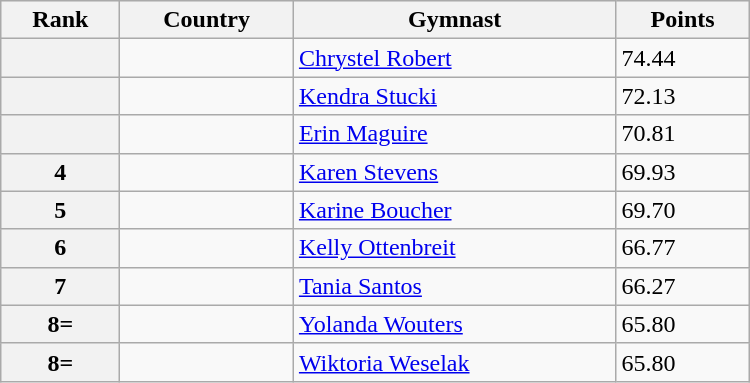<table class="wikitable" width=500>
<tr bgcolor="#efefef">
<th>Rank</th>
<th>Country</th>
<th>Gymnast</th>
<th>Points</th>
</tr>
<tr>
<th></th>
<td></td>
<td><a href='#'>Chrystel Robert</a></td>
<td>74.44</td>
</tr>
<tr>
<th></th>
<td></td>
<td><a href='#'>Kendra Stucki</a></td>
<td>72.13</td>
</tr>
<tr>
<th></th>
<td></td>
<td><a href='#'>Erin Maguire</a></td>
<td>70.81</td>
</tr>
<tr>
<th>4</th>
<td></td>
<td><a href='#'>Karen Stevens</a></td>
<td>69.93</td>
</tr>
<tr>
<th>5</th>
<td></td>
<td><a href='#'>Karine Boucher</a></td>
<td>69.70</td>
</tr>
<tr>
<th>6</th>
<td></td>
<td><a href='#'>Kelly Ottenbreit</a></td>
<td>66.77</td>
</tr>
<tr>
<th>7</th>
<td></td>
<td><a href='#'>Tania Santos</a></td>
<td>66.27</td>
</tr>
<tr>
<th>8=</th>
<td></td>
<td><a href='#'>Yolanda Wouters</a></td>
<td>65.80</td>
</tr>
<tr>
<th>8=</th>
<td></td>
<td><a href='#'>Wiktoria Weselak</a></td>
<td>65.80</td>
</tr>
</table>
